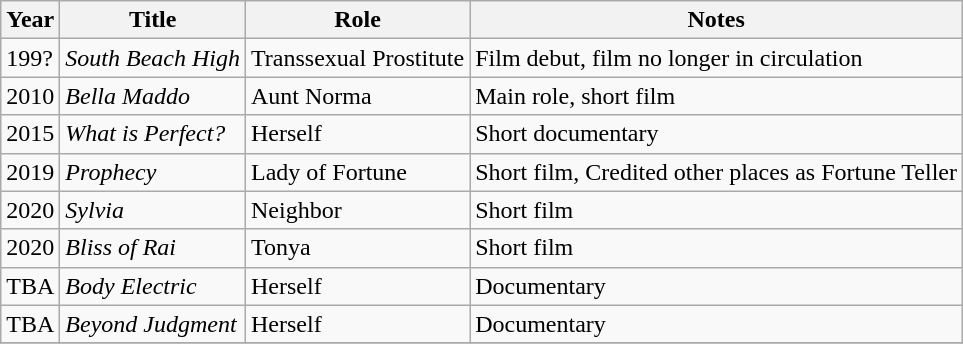<table class="wikitable sortable">
<tr>
<th>Year</th>
<th>Title</th>
<th>Role</th>
<th class="unsortable">Notes</th>
</tr>
<tr>
<td>199?</td>
<td><em>South Beach High</em></td>
<td>Transsexual Prostitute</td>
<td>Film debut, film no longer in circulation</td>
</tr>
<tr>
<td>2010</td>
<td><em>Bella Maddo</em></td>
<td>Aunt Norma</td>
<td>Main role, short film</td>
</tr>
<tr>
<td>2015</td>
<td><em>What is Perfect?</em></td>
<td>Herself</td>
<td>Short documentary</td>
</tr>
<tr>
<td>2019</td>
<td><em>Prophecy</em></td>
<td>Lady of Fortune</td>
<td>Short film, Credited other places as Fortune Teller</td>
</tr>
<tr>
<td>2020</td>
<td><em>Sylvia</em></td>
<td>Neighbor</td>
<td>Short film</td>
</tr>
<tr>
<td>2020</td>
<td><em>Bliss of Rai</em></td>
<td>Tonya</td>
<td>Short film</td>
</tr>
<tr>
<td>TBA</td>
<td><em>Body Electric</em></td>
<td>Herself</td>
<td>Documentary</td>
</tr>
<tr>
<td>TBA</td>
<td><em>Beyond Judgment</em></td>
<td>Herself</td>
<td>Documentary</td>
</tr>
<tr>
</tr>
</table>
